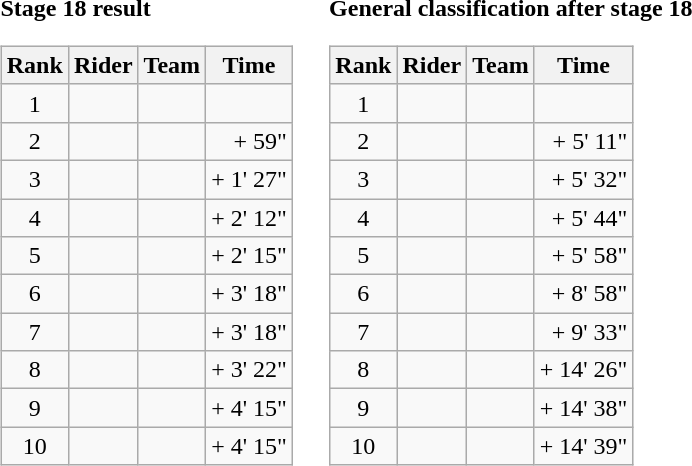<table>
<tr>
<td><strong>Stage 18 result</strong><br><table class="wikitable">
<tr>
<th scope="col">Rank</th>
<th scope="col">Rider</th>
<th scope="col">Team</th>
<th scope="col">Time</th>
</tr>
<tr>
<td style="text-align:center;">1</td>
<td></td>
<td></td>
<td style="text-align:right;"></td>
</tr>
<tr>
<td style="text-align:center;">2</td>
<td></td>
<td></td>
<td style="text-align:right;">+ 59"</td>
</tr>
<tr>
<td style="text-align:center;">3</td>
<td></td>
<td></td>
<td style="text-align:right;">+ 1' 27"</td>
</tr>
<tr>
<td style="text-align:center;">4</td>
<td> </td>
<td></td>
<td style="text-align:right;">+ 2' 12"</td>
</tr>
<tr>
<td style="text-align:center;">5</td>
<td></td>
<td></td>
<td style="text-align:right;">+ 2' 15"</td>
</tr>
<tr>
<td style="text-align:center;">6</td>
<td></td>
<td></td>
<td style="text-align:right;">+ 3' 18"</td>
</tr>
<tr>
<td style="text-align:center;">7</td>
<td> </td>
<td></td>
<td style="text-align:right;">+ 3' 18"</td>
</tr>
<tr>
<td style="text-align:center;">8</td>
<td></td>
<td></td>
<td style="text-align:right;">+ 3' 22"</td>
</tr>
<tr>
<td style="text-align:center;">9</td>
<td></td>
<td></td>
<td style="text-align:right;">+ 4' 15"</td>
</tr>
<tr>
<td style="text-align:center;">10</td>
<td></td>
<td></td>
<td style="text-align:right;">+ 4' 15"</td>
</tr>
</table>
</td>
<td></td>
<td><strong>General classification after stage 18</strong><br><table class="wikitable">
<tr>
<th scope="col">Rank</th>
<th scope="col">Rider</th>
<th scope="col">Team</th>
<th scope="col">Time</th>
</tr>
<tr>
<td style="text-align:center;">1</td>
<td>  </td>
<td></td>
<td style="text-align:right;"></td>
</tr>
<tr>
<td style="text-align:center;">2</td>
<td> </td>
<td></td>
<td style="text-align:right;">+ 5' 11"</td>
</tr>
<tr>
<td style="text-align:center;">3</td>
<td> </td>
<td></td>
<td style="text-align:right;">+ 5' 32"</td>
</tr>
<tr>
<td style="text-align:center;">4</td>
<td> </td>
<td></td>
<td style="text-align:right;">+ 5' 44"</td>
</tr>
<tr>
<td style="text-align:center;">5</td>
<td></td>
<td></td>
<td style="text-align:right;">+ 5' 58"</td>
</tr>
<tr>
<td style="text-align:center;">6</td>
<td></td>
<td></td>
<td style="text-align:right;">+ 8' 58"</td>
</tr>
<tr>
<td style="text-align:center;">7</td>
<td></td>
<td></td>
<td style="text-align:right;">+ 9' 33"</td>
</tr>
<tr>
<td style="text-align:center;">8</td>
<td> </td>
<td></td>
<td style="text-align:right;">+ 14' 26"</td>
</tr>
<tr>
<td style="text-align:center;">9</td>
<td></td>
<td></td>
<td style="text-align:right;">+ 14' 38"</td>
</tr>
<tr>
<td style="text-align:center;">10</td>
<td></td>
<td></td>
<td style="text-align:right;">+ 14' 39"</td>
</tr>
</table>
</td>
</tr>
</table>
